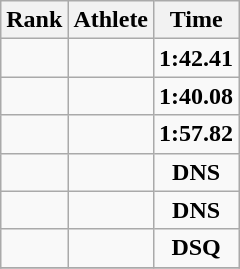<table class=wikitable style="text-align:center;">
<tr>
<th>Rank</th>
<th>Athlete</th>
<th>Time</th>
</tr>
<tr>
<td></td>
<td align=left></td>
<td><strong>1:42.41</strong></td>
</tr>
<tr>
<td></td>
<td align=left></td>
<td><strong>1:40.08</strong></td>
</tr>
<tr>
<td></td>
<td align=left></td>
<td><strong>1:57.82</strong></td>
</tr>
<tr>
<td></td>
<td align=left></td>
<td><strong>DNS</strong></td>
</tr>
<tr>
<td></td>
<td align=left></td>
<td><strong>DNS</strong></td>
</tr>
<tr>
<td></td>
<td align=left></td>
<td><strong>DSQ</strong></td>
</tr>
<tr>
</tr>
</table>
